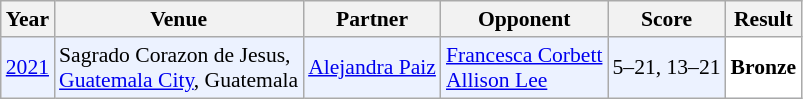<table class="sortable wikitable" style="font-size: 90%;">
<tr>
<th>Year</th>
<th>Venue</th>
<th>Partner</th>
<th>Opponent</th>
<th>Score</th>
<th>Result</th>
</tr>
<tr style="background:#ECF2FF">
<td align="center"><a href='#'>2021</a></td>
<td align="left">Sagrado Corazon de Jesus,<br><a href='#'>Guatemala City</a>, Guatemala</td>
<td align="left"> <a href='#'>Alejandra Paiz</a></td>
<td align="left"> <a href='#'>Francesca Corbett</a><br> <a href='#'>Allison Lee</a></td>
<td align="left">5–21, 13–21</td>
<td style="text-align:left; background:white"> <strong>Bronze</strong></td>
</tr>
</table>
